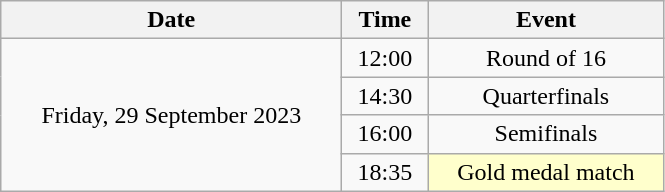<table class = "wikitable" style="text-align:center;">
<tr>
<th width=220>Date</th>
<th width=50>Time</th>
<th width=150>Event</th>
</tr>
<tr>
<td rowspan=4>Friday, 29 September 2023</td>
<td>12:00</td>
<td>Round of 16</td>
</tr>
<tr>
<td>14:30</td>
<td>Quarterfinals</td>
</tr>
<tr>
<td>16:00</td>
<td>Semifinals</td>
</tr>
<tr>
<td>18:35</td>
<td bgcolor=ffffcc>Gold medal match</td>
</tr>
</table>
